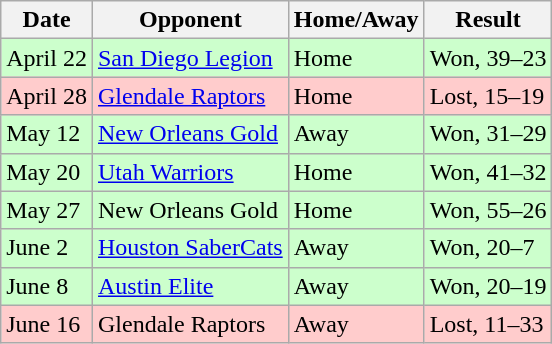<table class="wikitable">
<tr>
<th>Date</th>
<th>Opponent</th>
<th>Home/Away</th>
<th>Result</th>
</tr>
<tr bgcolor="#CCFFCC">
<td>April 22</td>
<td><a href='#'>San Diego Legion</a></td>
<td>Home</td>
<td>Won, 39–23</td>
</tr>
<tr bgcolor="#FFCCCC">
<td>April 28</td>
<td><a href='#'>Glendale Raptors</a></td>
<td>Home</td>
<td>Lost, 15–19</td>
</tr>
<tr bgcolor="#CCFFCC">
<td>May 12</td>
<td><a href='#'>New Orleans Gold</a></td>
<td>Away</td>
<td>Won, 31–29</td>
</tr>
<tr bgcolor="#CCFFCC">
<td>May 20</td>
<td><a href='#'>Utah Warriors</a></td>
<td>Home</td>
<td>Won, 41–32</td>
</tr>
<tr bgcolor="#CCFFCC">
<td>May 27</td>
<td>New Orleans Gold</td>
<td>Home</td>
<td>Won, 55–26</td>
</tr>
<tr bgcolor="#CCFFCC">
<td>June 2</td>
<td><a href='#'>Houston SaberCats</a></td>
<td>Away</td>
<td>Won, 20–7</td>
</tr>
<tr bgcolor="#CCFFCC">
<td>June 8</td>
<td><a href='#'>Austin Elite</a></td>
<td>Away</td>
<td>Won, 20–19</td>
</tr>
<tr bgcolor="#FFCCCC">
<td>June 16</td>
<td>Glendale Raptors</td>
<td>Away</td>
<td>Lost, 11–33</td>
</tr>
</table>
